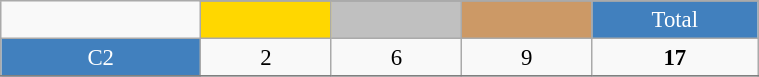<table class="wikitable"  style="font-size:95%; text-align:center; border:gray solid 1px; width:40%;">
<tr>
<td rowspan="2" style="width:3%;"></td>
</tr>
<tr>
<td style="width:2%;" bgcolor=gold></td>
<td style="width:2%;" bgcolor=silver></td>
<td style="width:2%;" bgcolor=cc9966></td>
<td style="width:2%; background-color:#4180be; color:white;">Total</td>
</tr>
<tr>
<td style="background-color:#4180be; color:white;">C2</td>
<td>2</td>
<td>6</td>
<td>9</td>
<td><strong>17</strong></td>
</tr>
<tr>
</tr>
</table>
